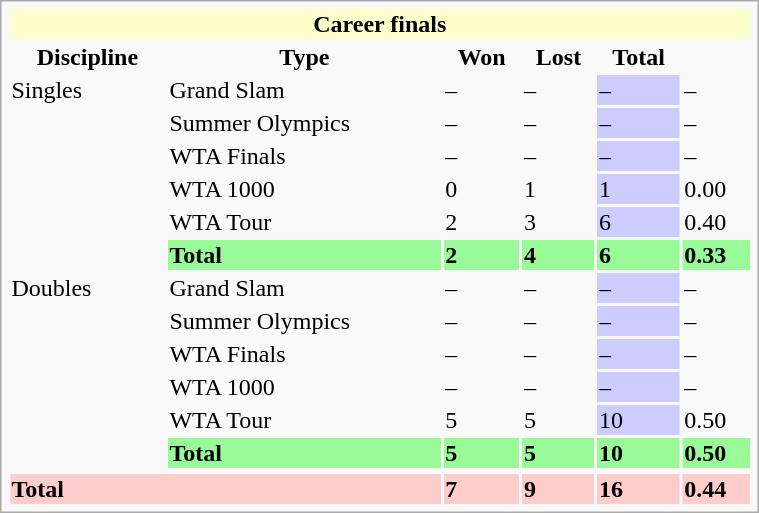<table class="infobox vcard vevent nowrap" width=40%>
<tr bgcolor=ffffcc>
<th colspan=6>Career finals</th>
</tr>
<tr>
<th>Discipline</th>
<th>Type</th>
<th>Won</th>
<th>Lost</th>
<th>Total</th>
<th></th>
</tr>
<tr>
<td rowspan=6>Singles</td>
<td>Grand Slam</td>
<td>–</td>
<td>–</td>
<td bgcolor=CCCCFF>–</td>
<td>–</td>
</tr>
<tr>
<td>Summer Olympics</td>
<td>–</td>
<td>–</td>
<td bgcolor=CCCCFF>–</td>
<td>–</td>
</tr>
<tr>
<td>WTA Finals</td>
<td>–</td>
<td>–</td>
<td bgcolor=CCCCFF>–</td>
<td>–</td>
</tr>
<tr>
<td>WTA 1000</td>
<td>0</td>
<td>1</td>
<td bgcolor=CCCCFF>1</td>
<td>0.00</td>
</tr>
<tr>
<td>WTA Tour</td>
<td>2</td>
<td>3</td>
<td bgcolor=CCCCFF>6</td>
<td>0.40</td>
</tr>
<tr bgcolor=98FB98>
<td><strong>Total</strong></td>
<td><strong>2</strong></td>
<td><strong>4</strong></td>
<td><strong>6</strong></td>
<td><strong>0.33</strong></td>
</tr>
<tr>
<td rowspan=6>Doubles</td>
<td>Grand Slam</td>
<td>–</td>
<td>–</td>
<td bgcolor=CCCCFF>–</td>
<td>–</td>
</tr>
<tr>
<td>Summer Olympics</td>
<td>–</td>
<td>–</td>
<td bgcolor=CCCCFF>–</td>
<td>–</td>
</tr>
<tr>
<td>WTA Finals</td>
<td>–</td>
<td>–</td>
<td bgcolor=CCCCFF>–</td>
<td>–</td>
</tr>
<tr>
<td>WTA 1000</td>
<td>–</td>
<td>–</td>
<td bgcolor=CCCCFF>–</td>
<td>–</td>
</tr>
<tr>
<td>WTA Tour</td>
<td>5</td>
<td>5</td>
<td bgcolor=CCCCFF>10</td>
<td>0.50</td>
</tr>
<tr bgcolor=98FB98>
<td><strong>Total</strong></td>
<td><strong>5</strong></td>
<td><strong>5</strong></td>
<td><strong>10</strong></td>
<td><strong>0.50</strong></td>
</tr>
<tr>
</tr>
<tr bgcolor=FFCCCC>
<td colspan=2><strong>Total</strong></td>
<td><strong>7</strong></td>
<td><strong>9</strong></td>
<td><strong>16</strong></td>
<td><strong>0.44</strong></td>
</tr>
</table>
